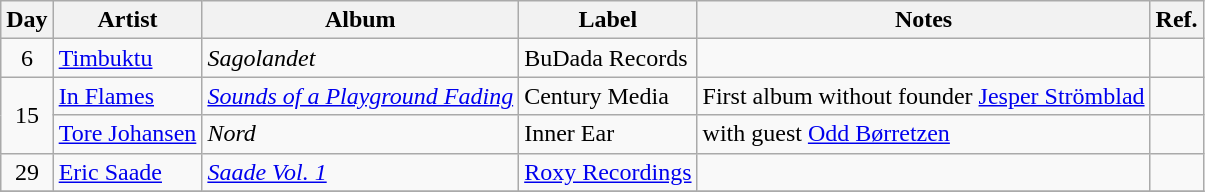<table class="wikitable">
<tr>
<th>Day</th>
<th>Artist</th>
<th>Album</th>
<th>Label</th>
<th>Notes</th>
<th>Ref.</th>
</tr>
<tr>
<td rowspan="1" style="text-align:center;">6</td>
<td><a href='#'>Timbuktu</a></td>
<td><em>Sagolandet</em></td>
<td>BuDada Records</td>
<td></td>
<td></td>
</tr>
<tr>
<td rowspan="2" style="text-align:center;">15</td>
<td><a href='#'>In Flames</a></td>
<td><em><a href='#'>Sounds of a Playground Fading</a></em></td>
<td>Century Media</td>
<td>First album without founder <a href='#'>Jesper Strömblad</a></td>
<td></td>
</tr>
<tr>
<td><a href='#'>Tore Johansen</a></td>
<td><em>Nord</em></td>
<td>Inner Ear</td>
<td>with guest <a href='#'>Odd Børretzen</a></td>
<td></td>
</tr>
<tr>
<td rowspan="1" style="text-align:center;">29</td>
<td><a href='#'>Eric Saade</a></td>
<td><em><a href='#'>Saade Vol. 1</a></em></td>
<td><a href='#'>Roxy Recordings</a></td>
<td></td>
<td></td>
</tr>
<tr>
</tr>
</table>
